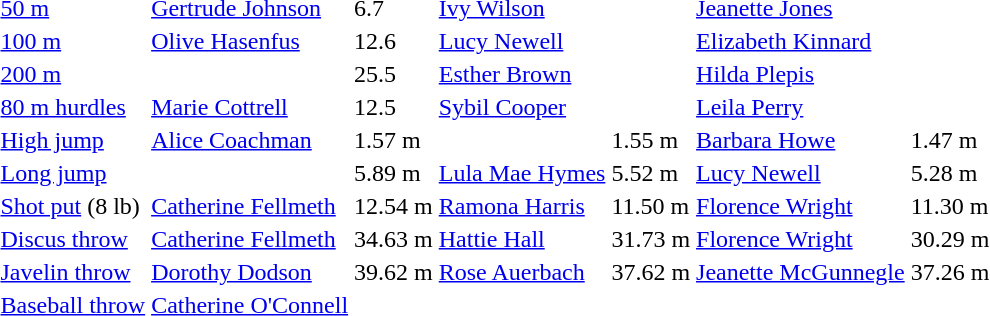<table>
<tr>
<td><a href='#'>50 m</a></td>
<td><a href='#'>Gertrude Johnson</a></td>
<td>6.7</td>
<td><a href='#'>Ivy Wilson</a></td>
<td></td>
<td><a href='#'>Jeanette Jones</a></td>
<td></td>
</tr>
<tr>
<td><a href='#'>100 m</a></td>
<td><a href='#'>Olive Hasenfus</a></td>
<td>12.6</td>
<td><a href='#'>Lucy Newell</a></td>
<td></td>
<td><a href='#'>Elizabeth Kinnard</a></td>
<td></td>
</tr>
<tr>
<td><a href='#'>200 m</a></td>
<td></td>
<td>25.5</td>
<td><a href='#'>Esther Brown</a></td>
<td></td>
<td><a href='#'>Hilda Plepis</a></td>
<td></td>
</tr>
<tr>
<td><a href='#'>80 m hurdles</a></td>
<td><a href='#'>Marie Cottrell</a></td>
<td>12.5</td>
<td><a href='#'>Sybil Cooper</a></td>
<td></td>
<td><a href='#'>Leila Perry</a></td>
<td></td>
</tr>
<tr>
<td><a href='#'>High jump</a></td>
<td><a href='#'>Alice Coachman</a></td>
<td>1.57 m</td>
<td></td>
<td>1.55 m</td>
<td><a href='#'>Barbara Howe</a></td>
<td>1.47 m</td>
</tr>
<tr>
<td><a href='#'>Long jump</a></td>
<td></td>
<td>5.89 m</td>
<td><a href='#'>Lula Mae Hymes</a></td>
<td>5.52 m</td>
<td><a href='#'>Lucy Newell</a></td>
<td>5.28 m</td>
</tr>
<tr>
<td><a href='#'>Shot put</a> (8 lb)</td>
<td><a href='#'>Catherine Fellmeth</a></td>
<td>12.54 m</td>
<td><a href='#'>Ramona Harris</a></td>
<td>11.50 m</td>
<td><a href='#'>Florence Wright</a></td>
<td>11.30 m</td>
</tr>
<tr>
<td><a href='#'>Discus throw</a></td>
<td><a href='#'>Catherine Fellmeth</a></td>
<td>34.63 m</td>
<td><a href='#'>Hattie Hall</a></td>
<td>31.73 m</td>
<td><a href='#'>Florence Wright</a></td>
<td>30.29 m</td>
</tr>
<tr>
<td><a href='#'>Javelin throw</a></td>
<td><a href='#'>Dorothy Dodson</a></td>
<td>39.62 m</td>
<td><a href='#'>Rose Auerbach</a></td>
<td>37.62 m</td>
<td><a href='#'>Jeanette McGunnegle</a></td>
<td>37.26 m</td>
</tr>
<tr>
<td><a href='#'>Baseball throw</a></td>
<td><a href='#'>Catherine O'Connell</a></td>
<td></td>
<td></td>
<td></td>
<td></td>
<td></td>
</tr>
</table>
